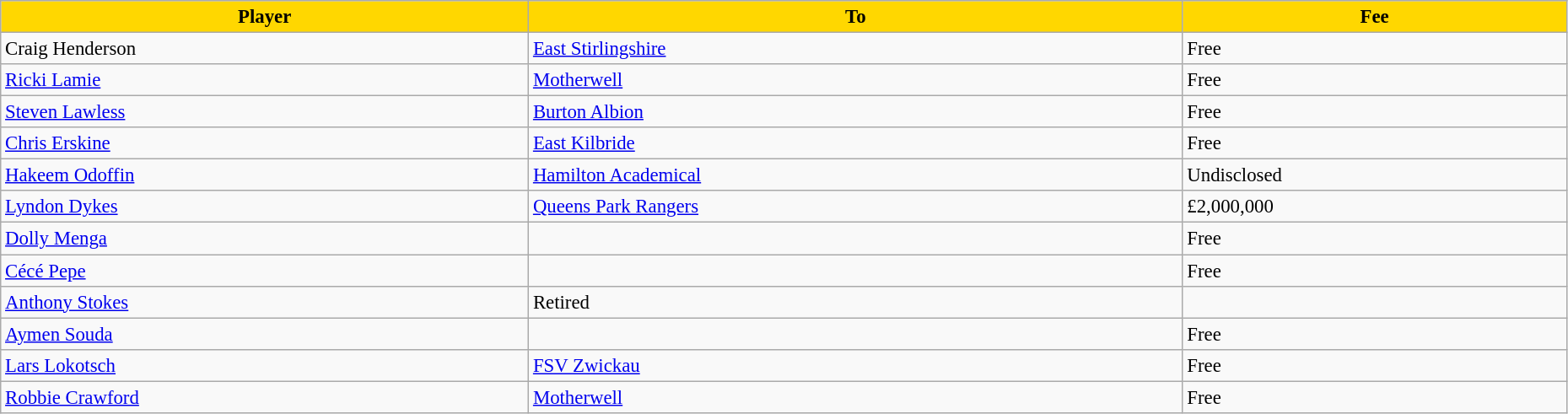<table class="wikitable" style="text-align:left; font-size:95%;width:98%;">
<tr>
<th style="background:gold; color:black;">Player</th>
<th style="background:gold; color:black;">To</th>
<th style="background:gold; color:black;">Fee</th>
</tr>
<tr>
<td> Craig Henderson</td>
<td> <a href='#'>East Stirlingshire</a></td>
<td>Free</td>
</tr>
<tr>
<td> <a href='#'>Ricki Lamie</a></td>
<td> <a href='#'>Motherwell</a></td>
<td>Free</td>
</tr>
<tr>
<td> <a href='#'>Steven Lawless</a></td>
<td> <a href='#'>Burton Albion</a></td>
<td>Free</td>
</tr>
<tr>
<td> <a href='#'>Chris Erskine</a></td>
<td> <a href='#'>East Kilbride</a></td>
<td>Free</td>
</tr>
<tr>
<td> <a href='#'>Hakeem Odoffin</a></td>
<td> <a href='#'>Hamilton Academical</a></td>
<td>Undisclosed</td>
</tr>
<tr>
<td> <a href='#'>Lyndon Dykes</a></td>
<td> <a href='#'>Queens Park Rangers</a></td>
<td>£2,000,000</td>
</tr>
<tr>
<td> <a href='#'>Dolly Menga</a></td>
<td></td>
<td>Free</td>
</tr>
<tr>
<td> <a href='#'>Cécé Pepe</a></td>
<td></td>
<td>Free</td>
</tr>
<tr>
<td> <a href='#'>Anthony Stokes</a></td>
<td>Retired</td>
<td></td>
</tr>
<tr>
<td> <a href='#'>Aymen Souda</a></td>
<td></td>
<td>Free</td>
</tr>
<tr>
<td> <a href='#'>Lars Lokotsch</a></td>
<td> <a href='#'>FSV Zwickau</a></td>
<td>Free</td>
</tr>
<tr>
<td> <a href='#'>Robbie Crawford</a></td>
<td> <a href='#'>Motherwell</a></td>
<td>Free</td>
</tr>
</table>
